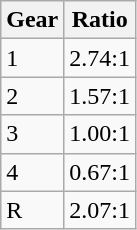<table class=wikitable>
<tr>
<th>Gear</th>
<th>Ratio</th>
</tr>
<tr>
<td>1</td>
<td>2.74:1</td>
</tr>
<tr>
<td>2</td>
<td>1.57:1</td>
</tr>
<tr>
<td>3</td>
<td>1.00:1</td>
</tr>
<tr>
<td>4</td>
<td>0.67:1</td>
</tr>
<tr>
<td>R</td>
<td>2.07:1</td>
</tr>
</table>
